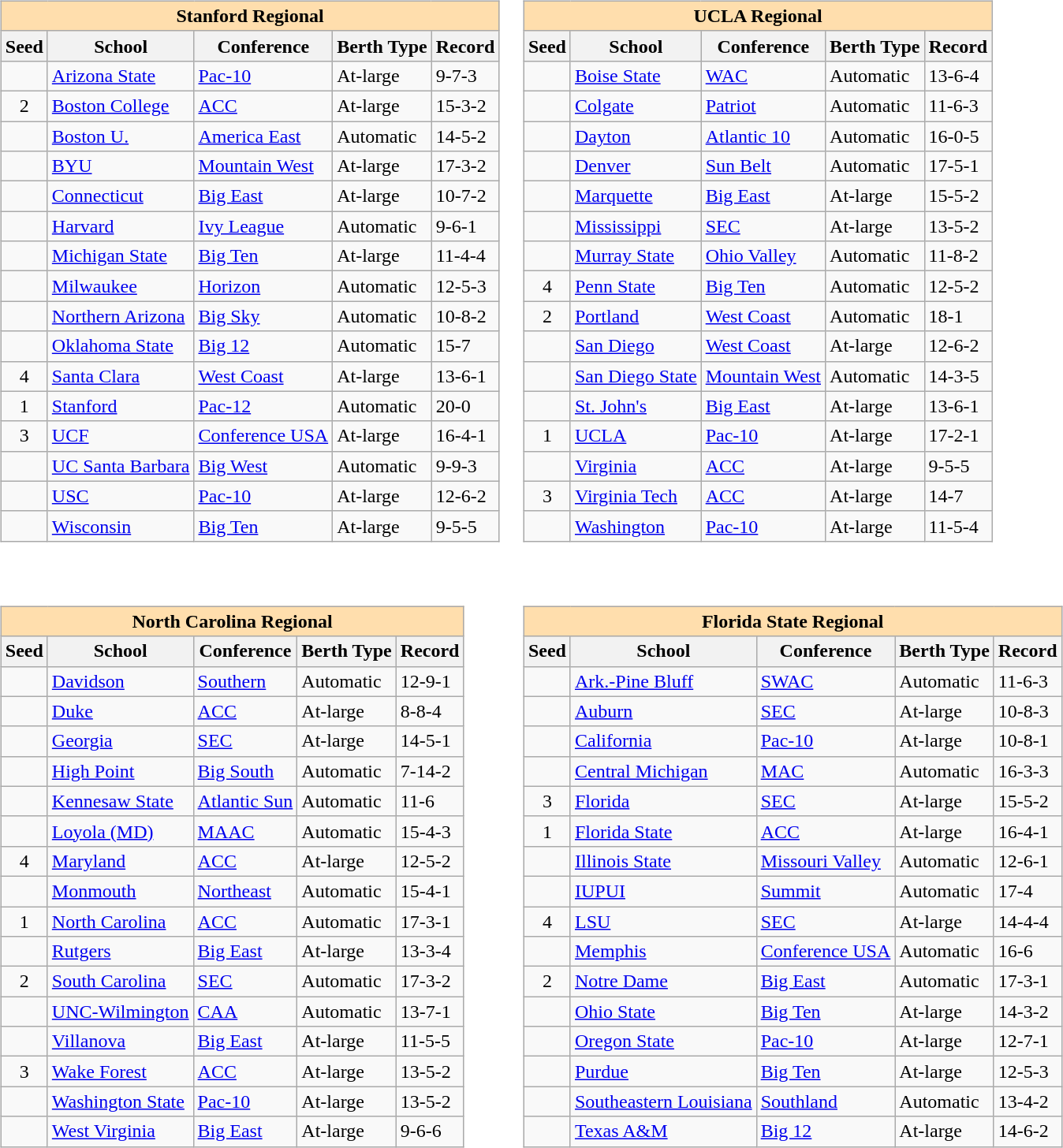<table>
<tr>
<td valign=top><br><table class="wikitable sortable">
<tr>
<th colspan="5" style="background:#ffdead;">Stanford Regional</th>
</tr>
<tr>
<th>Seed</th>
<th>School</th>
<th>Conference</th>
<th>Berth Type</th>
<th>Record</th>
</tr>
<tr>
<td></td>
<td><a href='#'>Arizona State</a></td>
<td><a href='#'>Pac-10</a></td>
<td>At-large</td>
<td>9-7-3</td>
</tr>
<tr>
<td align=center>2</td>
<td><a href='#'>Boston College</a></td>
<td><a href='#'>ACC</a></td>
<td>At-large</td>
<td>15-3-2</td>
</tr>
<tr>
<td></td>
<td><a href='#'>Boston U.</a></td>
<td><a href='#'>America East</a></td>
<td>Automatic</td>
<td>14-5-2</td>
</tr>
<tr>
<td></td>
<td><a href='#'>BYU</a></td>
<td><a href='#'>Mountain West</a></td>
<td>At-large</td>
<td>17-3-2</td>
</tr>
<tr>
<td></td>
<td><a href='#'>Connecticut</a></td>
<td><a href='#'>Big East</a></td>
<td>At-large</td>
<td>10-7-2</td>
</tr>
<tr>
<td></td>
<td><a href='#'>Harvard</a></td>
<td><a href='#'>Ivy League</a></td>
<td>Automatic</td>
<td>9-6-1</td>
</tr>
<tr>
<td></td>
<td><a href='#'>Michigan State</a></td>
<td><a href='#'>Big Ten</a></td>
<td>At-large</td>
<td>11-4-4</td>
</tr>
<tr>
<td></td>
<td><a href='#'>Milwaukee</a></td>
<td><a href='#'>Horizon</a></td>
<td>Automatic</td>
<td>12-5-3</td>
</tr>
<tr>
<td></td>
<td><a href='#'>Northern Arizona</a></td>
<td><a href='#'>Big Sky</a></td>
<td>Automatic</td>
<td>10-8-2</td>
</tr>
<tr>
<td></td>
<td><a href='#'>Oklahoma State</a></td>
<td><a href='#'>Big 12</a></td>
<td>Automatic</td>
<td>15-7</td>
</tr>
<tr>
<td align=center>4</td>
<td><a href='#'>Santa Clara</a></td>
<td><a href='#'>West Coast</a></td>
<td>At-large</td>
<td>13-6-1</td>
</tr>
<tr>
<td align=center>1</td>
<td><a href='#'>Stanford</a></td>
<td><a href='#'>Pac-12</a></td>
<td>Automatic</td>
<td>20-0</td>
</tr>
<tr>
<td align=center>3</td>
<td><a href='#'>UCF</a></td>
<td><a href='#'>Conference USA</a></td>
<td>At-large</td>
<td>16-4-1</td>
</tr>
<tr>
<td></td>
<td><a href='#'>UC Santa Barbara</a></td>
<td><a href='#'>Big West</a></td>
<td>Automatic</td>
<td>9-9-3</td>
</tr>
<tr>
<td></td>
<td><a href='#'>USC</a></td>
<td><a href='#'>Pac-10</a></td>
<td>At-large</td>
<td>12-6-2</td>
</tr>
<tr>
<td></td>
<td><a href='#'>Wisconsin</a></td>
<td><a href='#'>Big Ten</a></td>
<td>At-large</td>
<td>9-5-5</td>
</tr>
</table>
</td>
<td valign=top><br><table class="wikitable sortable">
<tr>
<th colspan="5" style="background:#ffdead;">UCLA Regional</th>
</tr>
<tr>
<th>Seed</th>
<th>School</th>
<th>Conference</th>
<th>Berth Type</th>
<th>Record</th>
</tr>
<tr>
<td></td>
<td><a href='#'>Boise State</a></td>
<td><a href='#'>WAC</a></td>
<td>Automatic</td>
<td>13-6-4</td>
</tr>
<tr>
<td></td>
<td><a href='#'>Colgate</a></td>
<td><a href='#'>Patriot</a></td>
<td>Automatic</td>
<td>11-6-3</td>
</tr>
<tr>
<td></td>
<td><a href='#'>Dayton</a></td>
<td><a href='#'>Atlantic 10</a></td>
<td>Automatic</td>
<td>16-0-5</td>
</tr>
<tr>
<td></td>
<td><a href='#'>Denver</a></td>
<td><a href='#'>Sun Belt</a></td>
<td>Automatic</td>
<td>17-5-1</td>
</tr>
<tr>
<td></td>
<td><a href='#'>Marquette</a></td>
<td><a href='#'>Big East</a></td>
<td>At-large</td>
<td>15-5-2</td>
</tr>
<tr>
<td></td>
<td><a href='#'>Mississippi</a></td>
<td><a href='#'>SEC</a></td>
<td>At-large</td>
<td>13-5-2</td>
</tr>
<tr>
<td></td>
<td><a href='#'>Murray State</a></td>
<td><a href='#'>Ohio Valley</a></td>
<td>Automatic</td>
<td>11-8-2</td>
</tr>
<tr>
<td align=center>4</td>
<td><a href='#'>Penn State</a></td>
<td><a href='#'>Big Ten</a></td>
<td>Automatic</td>
<td>12-5-2</td>
</tr>
<tr>
<td align=center>2</td>
<td><a href='#'>Portland</a></td>
<td><a href='#'>West Coast</a></td>
<td>Automatic</td>
<td>18-1</td>
</tr>
<tr>
<td></td>
<td><a href='#'>San Diego</a></td>
<td><a href='#'>West Coast</a></td>
<td>At-large</td>
<td>12-6-2</td>
</tr>
<tr>
<td></td>
<td><a href='#'>San Diego State</a></td>
<td><a href='#'>Mountain West</a></td>
<td>Automatic</td>
<td>14-3-5</td>
</tr>
<tr>
<td></td>
<td><a href='#'>St. John's</a></td>
<td><a href='#'>Big East</a></td>
<td>At-large</td>
<td>13-6-1</td>
</tr>
<tr>
<td align=center>1</td>
<td><a href='#'>UCLA</a></td>
<td><a href='#'>Pac-10</a></td>
<td>At-large</td>
<td>17-2-1</td>
</tr>
<tr>
<td></td>
<td><a href='#'>Virginia</a></td>
<td><a href='#'>ACC</a></td>
<td>At-large</td>
<td>9-5-5</td>
</tr>
<tr>
<td align=center>3</td>
<td><a href='#'>Virginia Tech</a></td>
<td><a href='#'>ACC</a></td>
<td>At-large</td>
<td>14-7</td>
</tr>
<tr>
<td></td>
<td><a href='#'>Washington</a></td>
<td><a href='#'>Pac-10</a></td>
<td>At-large</td>
<td>11-5-4</td>
</tr>
</table>
</td>
</tr>
<tr>
<td valign=top><br><table class="wikitable sortable">
<tr>
<th colspan="5" style="background:#ffdead;">North Carolina Regional</th>
</tr>
<tr>
<th>Seed</th>
<th>School</th>
<th>Conference</th>
<th>Berth Type</th>
<th>Record</th>
</tr>
<tr>
<td></td>
<td><a href='#'>Davidson</a></td>
<td><a href='#'>Southern</a></td>
<td>Automatic</td>
<td>12-9-1</td>
</tr>
<tr>
<td></td>
<td><a href='#'>Duke</a></td>
<td><a href='#'>ACC</a></td>
<td>At-large</td>
<td>8-8-4</td>
</tr>
<tr>
<td></td>
<td><a href='#'>Georgia</a></td>
<td><a href='#'>SEC</a></td>
<td>At-large</td>
<td>14-5-1</td>
</tr>
<tr>
<td></td>
<td><a href='#'>High Point</a></td>
<td><a href='#'>Big South</a></td>
<td>Automatic</td>
<td>7-14-2</td>
</tr>
<tr>
<td></td>
<td><a href='#'>Kennesaw State</a></td>
<td><a href='#'>Atlantic Sun</a></td>
<td>Automatic</td>
<td>11-6</td>
</tr>
<tr>
<td></td>
<td><a href='#'>Loyola (MD)</a></td>
<td><a href='#'>MAAC</a></td>
<td>Automatic</td>
<td>15-4-3</td>
</tr>
<tr>
<td align=center>4</td>
<td><a href='#'>Maryland</a></td>
<td><a href='#'>ACC</a></td>
<td>At-large</td>
<td>12-5-2</td>
</tr>
<tr>
<td></td>
<td><a href='#'>Monmouth</a></td>
<td><a href='#'>Northeast</a></td>
<td>Automatic</td>
<td>15-4-1</td>
</tr>
<tr>
<td align=center>1</td>
<td><a href='#'>North Carolina</a></td>
<td><a href='#'>ACC</a></td>
<td>Automatic</td>
<td>17-3-1</td>
</tr>
<tr>
<td></td>
<td><a href='#'>Rutgers</a></td>
<td><a href='#'>Big East</a></td>
<td>At-large</td>
<td>13-3-4</td>
</tr>
<tr>
<td align=center>2</td>
<td><a href='#'>South Carolina</a></td>
<td><a href='#'>SEC</a></td>
<td>Automatic</td>
<td>17-3-2</td>
</tr>
<tr>
<td></td>
<td><a href='#'>UNC-Wilmington</a></td>
<td><a href='#'>CAA</a></td>
<td>Automatic</td>
<td>13-7-1</td>
</tr>
<tr>
<td></td>
<td><a href='#'>Villanova</a></td>
<td><a href='#'>Big East</a></td>
<td>At-large</td>
<td>11-5-5</td>
</tr>
<tr>
<td align=center>3</td>
<td><a href='#'>Wake Forest</a></td>
<td><a href='#'>ACC</a></td>
<td>At-large</td>
<td>13-5-2</td>
</tr>
<tr>
<td></td>
<td><a href='#'>Washington State</a></td>
<td><a href='#'>Pac-10</a></td>
<td>At-large</td>
<td>13-5-2</td>
</tr>
<tr>
<td></td>
<td><a href='#'>West Virginia</a></td>
<td><a href='#'>Big East</a></td>
<td>At-large</td>
<td>9-6-6</td>
</tr>
</table>
</td>
<td valign=top><br><table class="wikitable sortable">
<tr>
<th colspan="5" style="background:#ffdead;">Florida State Regional</th>
</tr>
<tr>
<th>Seed</th>
<th>School</th>
<th>Conference</th>
<th>Berth Type</th>
<th>Record</th>
</tr>
<tr>
<td></td>
<td><a href='#'>Ark.-Pine Bluff</a></td>
<td><a href='#'>SWAC</a></td>
<td>Automatic</td>
<td>11-6-3</td>
</tr>
<tr>
<td></td>
<td><a href='#'>Auburn</a></td>
<td><a href='#'>SEC</a></td>
<td>At-large</td>
<td>10-8-3</td>
</tr>
<tr>
<td></td>
<td><a href='#'>California</a></td>
<td><a href='#'>Pac-10</a></td>
<td>At-large</td>
<td>10-8-1</td>
</tr>
<tr>
<td></td>
<td><a href='#'>Central Michigan</a></td>
<td><a href='#'>MAC</a></td>
<td>Automatic</td>
<td>16-3-3</td>
</tr>
<tr>
<td align=center>3</td>
<td><a href='#'>Florida</a></td>
<td><a href='#'>SEC</a></td>
<td>At-large</td>
<td>15-5-2</td>
</tr>
<tr>
<td align=center>1</td>
<td><a href='#'>Florida State</a></td>
<td><a href='#'>ACC</a></td>
<td>At-large</td>
<td>16-4-1</td>
</tr>
<tr>
<td></td>
<td><a href='#'>Illinois State</a></td>
<td><a href='#'>Missouri Valley</a></td>
<td>Automatic</td>
<td>12-6-1</td>
</tr>
<tr>
<td></td>
<td><a href='#'>IUPUI</a></td>
<td><a href='#'>Summit</a></td>
<td>Automatic</td>
<td>17-4</td>
</tr>
<tr>
<td align=center>4</td>
<td><a href='#'>LSU</a></td>
<td><a href='#'>SEC</a></td>
<td>At-large</td>
<td>14-4-4</td>
</tr>
<tr>
<td></td>
<td><a href='#'>Memphis</a></td>
<td><a href='#'>Conference USA</a></td>
<td>Automatic</td>
<td>16-6</td>
</tr>
<tr>
<td align=center>2</td>
<td><a href='#'>Notre Dame</a></td>
<td><a href='#'>Big East</a></td>
<td>Automatic</td>
<td>17-3-1</td>
</tr>
<tr>
<td></td>
<td><a href='#'>Ohio State</a></td>
<td><a href='#'>Big Ten</a></td>
<td>At-large</td>
<td>14-3-2</td>
</tr>
<tr>
<td></td>
<td><a href='#'>Oregon State</a></td>
<td><a href='#'>Pac-10</a></td>
<td>At-large</td>
<td>12-7-1</td>
</tr>
<tr>
<td></td>
<td><a href='#'>Purdue</a></td>
<td><a href='#'>Big Ten</a></td>
<td>At-large</td>
<td>12-5-3</td>
</tr>
<tr>
<td></td>
<td><a href='#'>Southeastern Louisiana</a></td>
<td><a href='#'>Southland</a></td>
<td>Automatic</td>
<td>13-4-2</td>
</tr>
<tr>
<td></td>
<td><a href='#'>Texas A&M</a></td>
<td><a href='#'>Big 12</a></td>
<td>At-large</td>
<td>14-6-2</td>
</tr>
</table>
</td>
</tr>
</table>
